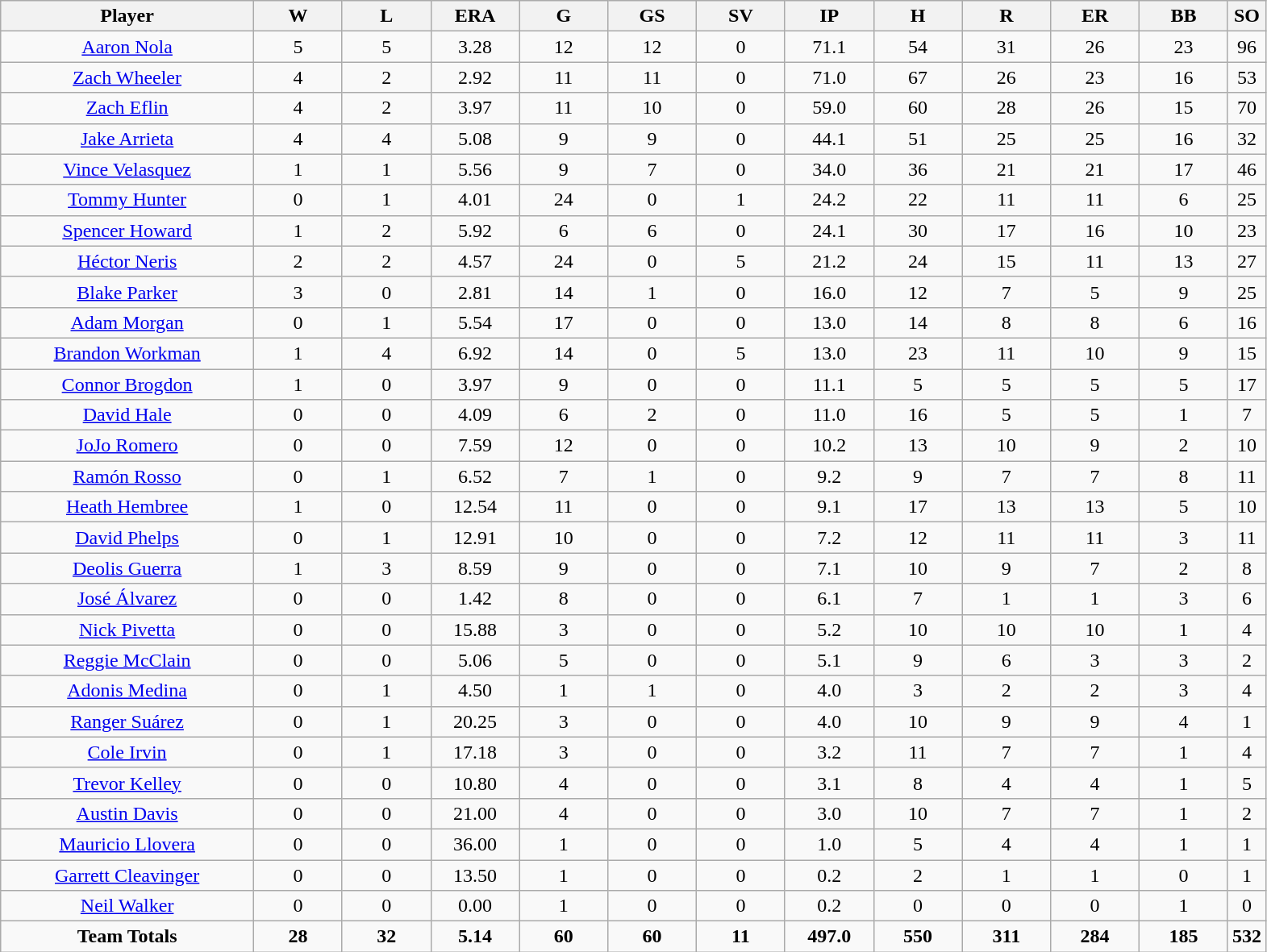<table class=wikitable style="text-align:center">
<tr>
<th bgcolor=#DDDDFF; width="20%">Player</th>
<th bgcolor=#DDDDFF; width="7%">W</th>
<th bgcolor=#DDDDFF; width="7%">L</th>
<th bgcolor=#DDDDFF; width="7%">ERA</th>
<th bgcolor=#DDDDFF; width="7%">G</th>
<th bgcolor=#DDDDFF; width="7%">GS</th>
<th bgcolor=#DDDDFF; width="7%">SV</th>
<th bgcolor=#DDDDFF; width="7%">IP</th>
<th bgcolor=#DDDDFF; width="7%">H</th>
<th bgcolor=#DDDDFF; width="7%">R</th>
<th bgcolor=#DDDDFF; width="7%">ER</th>
<th bgcolor=#DDDDFF; width="7%">BB</th>
<th bgcolor=#DDDDFF; width="7%">SO</th>
</tr>
<tr>
<td><a href='#'>Aaron Nola</a></td>
<td>5</td>
<td>5</td>
<td>3.28</td>
<td>12</td>
<td>12</td>
<td>0</td>
<td>71.1</td>
<td>54</td>
<td>31</td>
<td>26</td>
<td>23</td>
<td>96</td>
</tr>
<tr>
<td><a href='#'>Zach Wheeler</a></td>
<td>4</td>
<td>2</td>
<td>2.92</td>
<td>11</td>
<td>11</td>
<td>0</td>
<td>71.0</td>
<td>67</td>
<td>26</td>
<td>23</td>
<td>16</td>
<td>53</td>
</tr>
<tr>
<td><a href='#'>Zach Eflin</a></td>
<td>4</td>
<td>2</td>
<td>3.97</td>
<td>11</td>
<td>10</td>
<td>0</td>
<td>59.0</td>
<td>60</td>
<td>28</td>
<td>26</td>
<td>15</td>
<td>70</td>
</tr>
<tr>
<td><a href='#'>Jake Arrieta</a></td>
<td>4</td>
<td>4</td>
<td>5.08</td>
<td>9</td>
<td>9</td>
<td>0</td>
<td>44.1</td>
<td>51</td>
<td>25</td>
<td>25</td>
<td>16</td>
<td>32</td>
</tr>
<tr>
<td><a href='#'>Vince Velasquez</a></td>
<td>1</td>
<td>1</td>
<td>5.56</td>
<td>9</td>
<td>7</td>
<td>0</td>
<td>34.0</td>
<td>36</td>
<td>21</td>
<td>21</td>
<td>17</td>
<td>46</td>
</tr>
<tr>
<td><a href='#'>Tommy Hunter</a></td>
<td>0</td>
<td>1</td>
<td>4.01</td>
<td>24</td>
<td>0</td>
<td>1</td>
<td>24.2</td>
<td>22</td>
<td>11</td>
<td>11</td>
<td>6</td>
<td>25</td>
</tr>
<tr>
<td><a href='#'>Spencer Howard</a></td>
<td>1</td>
<td>2</td>
<td>5.92</td>
<td>6</td>
<td>6</td>
<td>0</td>
<td>24.1</td>
<td>30</td>
<td>17</td>
<td>16</td>
<td>10</td>
<td>23</td>
</tr>
<tr>
<td><a href='#'>Héctor Neris</a></td>
<td>2</td>
<td>2</td>
<td>4.57</td>
<td>24</td>
<td>0</td>
<td>5</td>
<td>21.2</td>
<td>24</td>
<td>15</td>
<td>11</td>
<td>13</td>
<td>27</td>
</tr>
<tr>
<td><a href='#'>Blake Parker</a></td>
<td>3</td>
<td>0</td>
<td>2.81</td>
<td>14</td>
<td>1</td>
<td>0</td>
<td>16.0</td>
<td>12</td>
<td>7</td>
<td>5</td>
<td>9</td>
<td>25</td>
</tr>
<tr>
<td><a href='#'>Adam Morgan</a></td>
<td>0</td>
<td>1</td>
<td>5.54</td>
<td>17</td>
<td>0</td>
<td>0</td>
<td>13.0</td>
<td>14</td>
<td>8</td>
<td>8</td>
<td>6</td>
<td>16</td>
</tr>
<tr>
<td><a href='#'>Brandon Workman</a></td>
<td>1</td>
<td>4</td>
<td>6.92</td>
<td>14</td>
<td>0</td>
<td>5</td>
<td>13.0</td>
<td>23</td>
<td>11</td>
<td>10</td>
<td>9</td>
<td>15</td>
</tr>
<tr>
<td><a href='#'>Connor Brogdon</a></td>
<td>1</td>
<td>0</td>
<td>3.97</td>
<td>9</td>
<td>0</td>
<td>0</td>
<td>11.1</td>
<td>5</td>
<td>5</td>
<td>5</td>
<td>5</td>
<td>17</td>
</tr>
<tr>
<td><a href='#'>David Hale</a></td>
<td>0</td>
<td>0</td>
<td>4.09</td>
<td>6</td>
<td>2</td>
<td>0</td>
<td>11.0</td>
<td>16</td>
<td>5</td>
<td>5</td>
<td>1</td>
<td>7</td>
</tr>
<tr>
<td><a href='#'>JoJo Romero</a></td>
<td>0</td>
<td>0</td>
<td>7.59</td>
<td>12</td>
<td>0</td>
<td>0</td>
<td>10.2</td>
<td>13</td>
<td>10</td>
<td>9</td>
<td>2</td>
<td>10</td>
</tr>
<tr>
<td><a href='#'>Ramón Rosso</a></td>
<td>0</td>
<td>1</td>
<td>6.52</td>
<td>7</td>
<td>1</td>
<td>0</td>
<td>9.2</td>
<td>9</td>
<td>7</td>
<td>7</td>
<td>8</td>
<td>11</td>
</tr>
<tr>
<td><a href='#'>Heath Hembree</a></td>
<td>1</td>
<td>0</td>
<td>12.54</td>
<td>11</td>
<td>0</td>
<td>0</td>
<td>9.1</td>
<td>17</td>
<td>13</td>
<td>13</td>
<td>5</td>
<td>10</td>
</tr>
<tr>
<td><a href='#'>David Phelps</a></td>
<td>0</td>
<td>1</td>
<td>12.91</td>
<td>10</td>
<td>0</td>
<td>0</td>
<td>7.2</td>
<td>12</td>
<td>11</td>
<td>11</td>
<td>3</td>
<td>11</td>
</tr>
<tr>
<td><a href='#'>Deolis Guerra</a></td>
<td>1</td>
<td>3</td>
<td>8.59</td>
<td>9</td>
<td>0</td>
<td>0</td>
<td>7.1</td>
<td>10</td>
<td>9</td>
<td>7</td>
<td>2</td>
<td>8</td>
</tr>
<tr>
<td><a href='#'>José Álvarez</a></td>
<td>0</td>
<td>0</td>
<td>1.42</td>
<td>8</td>
<td>0</td>
<td>0</td>
<td>6.1</td>
<td>7</td>
<td>1</td>
<td>1</td>
<td>3</td>
<td>6</td>
</tr>
<tr>
<td><a href='#'>Nick Pivetta</a></td>
<td>0</td>
<td>0</td>
<td>15.88</td>
<td>3</td>
<td>0</td>
<td>0</td>
<td>5.2</td>
<td>10</td>
<td>10</td>
<td>10</td>
<td>1</td>
<td>4</td>
</tr>
<tr>
<td><a href='#'>Reggie McClain</a></td>
<td>0</td>
<td>0</td>
<td>5.06</td>
<td>5</td>
<td>0</td>
<td>0</td>
<td>5.1</td>
<td>9</td>
<td>6</td>
<td>3</td>
<td>3</td>
<td>2</td>
</tr>
<tr>
<td><a href='#'>Adonis Medina</a></td>
<td>0</td>
<td>1</td>
<td>4.50</td>
<td>1</td>
<td>1</td>
<td>0</td>
<td>4.0</td>
<td>3</td>
<td>2</td>
<td>2</td>
<td>3</td>
<td>4</td>
</tr>
<tr>
<td><a href='#'>Ranger Suárez</a></td>
<td>0</td>
<td>1</td>
<td>20.25</td>
<td>3</td>
<td>0</td>
<td>0</td>
<td>4.0</td>
<td>10</td>
<td>9</td>
<td>9</td>
<td>4</td>
<td>1</td>
</tr>
<tr>
<td><a href='#'>Cole Irvin</a></td>
<td>0</td>
<td>1</td>
<td>17.18</td>
<td>3</td>
<td>0</td>
<td>0</td>
<td>3.2</td>
<td>11</td>
<td>7</td>
<td>7</td>
<td>1</td>
<td>4</td>
</tr>
<tr>
<td><a href='#'>Trevor Kelley</a></td>
<td>0</td>
<td>0</td>
<td>10.80</td>
<td>4</td>
<td>0</td>
<td>0</td>
<td>3.1</td>
<td>8</td>
<td>4</td>
<td>4</td>
<td>1</td>
<td>5</td>
</tr>
<tr>
<td><a href='#'>Austin Davis</a></td>
<td>0</td>
<td>0</td>
<td>21.00</td>
<td>4</td>
<td>0</td>
<td>0</td>
<td>3.0</td>
<td>10</td>
<td>7</td>
<td>7</td>
<td>1</td>
<td>2</td>
</tr>
<tr>
<td><a href='#'>Mauricio Llovera</a></td>
<td>0</td>
<td>0</td>
<td>36.00</td>
<td>1</td>
<td>0</td>
<td>0</td>
<td>1.0</td>
<td>5</td>
<td>4</td>
<td>4</td>
<td>1</td>
<td>1</td>
</tr>
<tr>
<td><a href='#'>Garrett Cleavinger</a></td>
<td>0</td>
<td>0</td>
<td>13.50</td>
<td>1</td>
<td>0</td>
<td>0</td>
<td>0.2</td>
<td>2</td>
<td>1</td>
<td>1</td>
<td>0</td>
<td>1</td>
</tr>
<tr>
<td><a href='#'>Neil Walker</a></td>
<td>0</td>
<td>0</td>
<td>0.00</td>
<td>1</td>
<td>0</td>
<td>0</td>
<td>0.2</td>
<td>0</td>
<td>0</td>
<td>0</td>
<td>1</td>
<td>0</td>
</tr>
<tr>
<td><strong>Team Totals</strong></td>
<td><strong>28</strong></td>
<td><strong>32</strong></td>
<td><strong>5.14</strong></td>
<td><strong>60</strong></td>
<td><strong>60</strong></td>
<td><strong>11</strong></td>
<td><strong>497.0</strong></td>
<td><strong>550</strong></td>
<td><strong>311</strong></td>
<td><strong>284</strong></td>
<td><strong>185</strong></td>
<td><strong>532</strong></td>
</tr>
</table>
